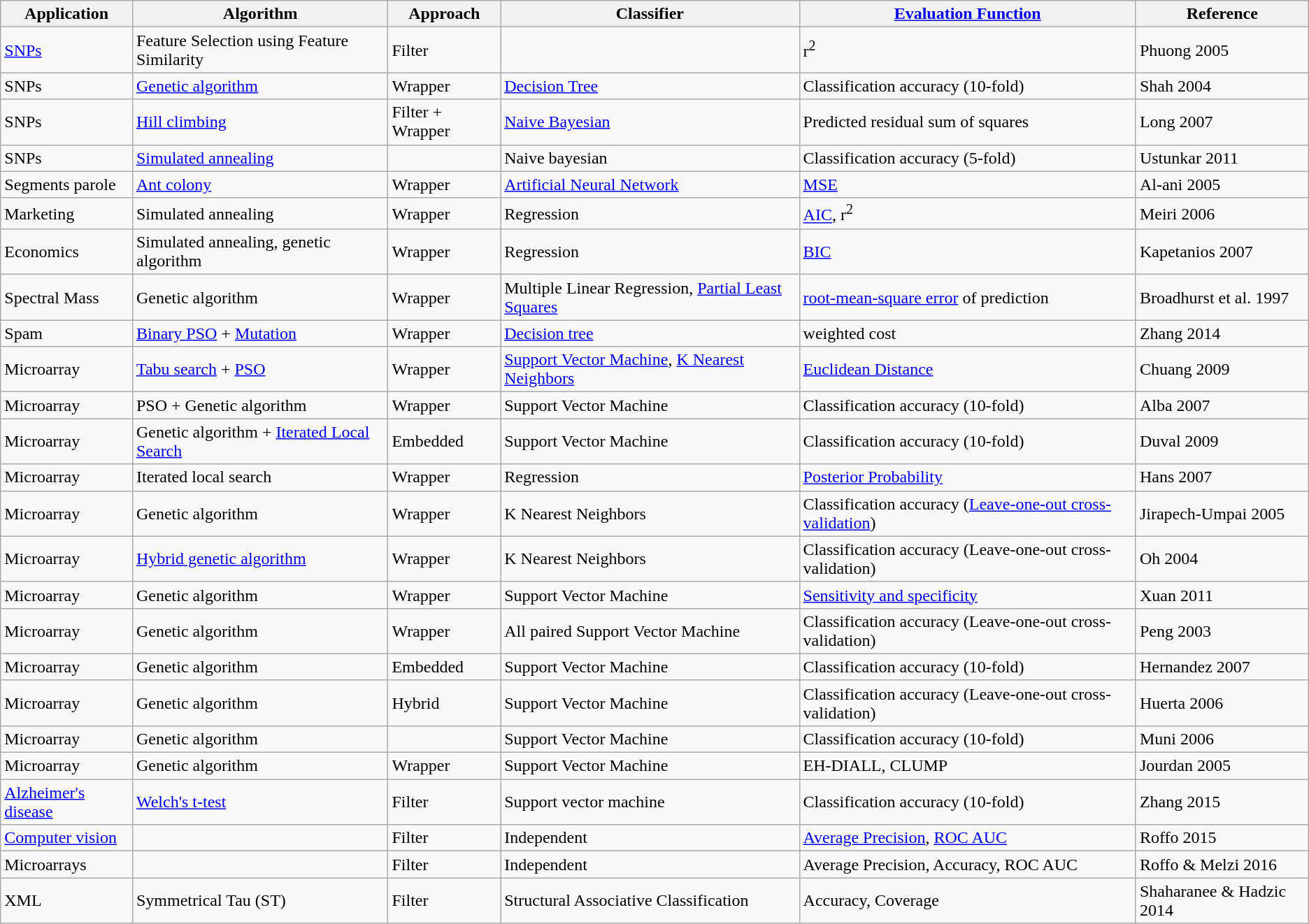<table class="wikitable sortable">
<tr>
<th>Application</th>
<th>Algorithm</th>
<th>Approach</th>
<th>Classifier</th>
<th><a href='#'>Evaluation Function</a></th>
<th>Reference</th>
</tr>
<tr>
<td><a href='#'>SNPs</a></td>
<td>Feature Selection using Feature Similarity</td>
<td>Filter</td>
<td></td>
<td>r<sup>2</sup></td>
<td>Phuong 2005</td>
</tr>
<tr>
<td>SNPs</td>
<td><a href='#'>Genetic algorithm</a></td>
<td>Wrapper</td>
<td><a href='#'>Decision Tree</a></td>
<td>Classification accuracy (10-fold)</td>
<td>Shah 2004</td>
</tr>
<tr>
<td>SNPs</td>
<td><a href='#'>Hill climbing</a></td>
<td>Filter + Wrapper</td>
<td><a href='#'>Naive Bayesian</a></td>
<td>Predicted residual sum of squares</td>
<td>Long 2007</td>
</tr>
<tr>
<td>SNPs</td>
<td><a href='#'>Simulated annealing</a></td>
<td></td>
<td>Naive bayesian</td>
<td>Classification accuracy (5-fold)</td>
<td>Ustunkar 2011</td>
</tr>
<tr>
<td>Segments parole</td>
<td><a href='#'>Ant colony</a></td>
<td>Wrapper</td>
<td><a href='#'>Artificial Neural Network</a></td>
<td><a href='#'>MSE</a></td>
<td>Al-ani 2005 </td>
</tr>
<tr>
<td>Marketing</td>
<td>Simulated annealing</td>
<td>Wrapper</td>
<td>Regression</td>
<td><a href='#'>AIC</a>, r<sup>2</sup></td>
<td>Meiri 2006</td>
</tr>
<tr>
<td>Economics</td>
<td>Simulated annealing, genetic algorithm</td>
<td>Wrapper</td>
<td>Regression</td>
<td><a href='#'>BIC</a></td>
<td>Kapetanios 2007</td>
</tr>
<tr>
<td>Spectral Mass</td>
<td>Genetic algorithm</td>
<td>Wrapper</td>
<td>Multiple Linear Regression, <a href='#'>Partial Least Squares</a></td>
<td><a href='#'>root-mean-square error</a> of prediction</td>
<td>Broadhurst et al. 1997</td>
</tr>
<tr>
<td>Spam</td>
<td><a href='#'>Binary PSO</a> + <a href='#'>Mutation</a></td>
<td>Wrapper</td>
<td><a href='#'>Decision tree</a></td>
<td>weighted cost</td>
<td>Zhang 2014</td>
</tr>
<tr>
<td>Microarray</td>
<td><a href='#'>Tabu search</a> + <a href='#'>PSO</a></td>
<td>Wrapper</td>
<td><a href='#'>Support Vector Machine</a>, <a href='#'>K Nearest Neighbors</a></td>
<td><a href='#'>Euclidean Distance</a></td>
<td>Chuang 2009</td>
</tr>
<tr>
<td>Microarray</td>
<td>PSO + Genetic algorithm</td>
<td>Wrapper</td>
<td>Support Vector Machine</td>
<td>Classification accuracy (10-fold)</td>
<td>Alba 2007</td>
</tr>
<tr>
<td>Microarray</td>
<td>Genetic algorithm + <a href='#'>Iterated Local Search</a></td>
<td>Embedded</td>
<td>Support Vector Machine</td>
<td>Classification accuracy (10-fold)</td>
<td>Duval 2009</td>
</tr>
<tr>
<td>Microarray</td>
<td>Iterated local search</td>
<td>Wrapper</td>
<td>Regression</td>
<td><a href='#'>Posterior Probability</a></td>
<td>Hans 2007</td>
</tr>
<tr>
<td>Microarray</td>
<td>Genetic algorithm</td>
<td>Wrapper</td>
<td>K Nearest Neighbors</td>
<td>Classification accuracy (<a href='#'>Leave-one-out cross-validation</a>)</td>
<td>Jirapech-Umpai 2005</td>
</tr>
<tr>
<td>Microarray</td>
<td><a href='#'>Hybrid genetic algorithm</a></td>
<td>Wrapper</td>
<td>K Nearest Neighbors</td>
<td>Classification accuracy (Leave-one-out cross-validation)</td>
<td>Oh 2004</td>
</tr>
<tr>
<td>Microarray</td>
<td>Genetic algorithm</td>
<td>Wrapper</td>
<td>Support Vector Machine</td>
<td><a href='#'>Sensitivity and specificity</a></td>
<td>Xuan 2011</td>
</tr>
<tr>
<td>Microarray</td>
<td>Genetic algorithm</td>
<td>Wrapper</td>
<td>All paired Support Vector Machine</td>
<td>Classification accuracy (Leave-one-out cross-validation)</td>
<td>Peng 2003</td>
</tr>
<tr>
<td>Microarray</td>
<td>Genetic algorithm</td>
<td>Embedded</td>
<td>Support Vector Machine</td>
<td>Classification accuracy (10-fold)</td>
<td>Hernandez 2007</td>
</tr>
<tr>
<td>Microarray</td>
<td>Genetic algorithm</td>
<td>Hybrid</td>
<td>Support Vector Machine</td>
<td>Classification accuracy (Leave-one-out cross-validation)</td>
<td>Huerta 2006</td>
</tr>
<tr>
<td>Microarray</td>
<td>Genetic algorithm</td>
<td></td>
<td>Support Vector Machine</td>
<td>Classification accuracy (10-fold)</td>
<td>Muni 2006</td>
</tr>
<tr>
<td>Microarray</td>
<td>Genetic algorithm</td>
<td>Wrapper</td>
<td>Support Vector Machine</td>
<td>EH-DIALL, CLUMP</td>
<td>Jourdan 2005</td>
</tr>
<tr>
<td><a href='#'>Alzheimer's disease</a></td>
<td><a href='#'>Welch's t-test</a></td>
<td>Filter</td>
<td>Support vector machine</td>
<td>Classification accuracy (10-fold)</td>
<td>Zhang 2015</td>
</tr>
<tr>
<td><a href='#'>Computer vision</a></td>
<td></td>
<td>Filter</td>
<td>Independent</td>
<td><a href='#'>Average Precision</a>, <a href='#'>ROC AUC</a></td>
<td>Roffo 2015</td>
</tr>
<tr>
<td>Microarrays</td>
<td></td>
<td>Filter</td>
<td>Independent</td>
<td>Average Precision, Accuracy, ROC AUC</td>
<td>Roffo & Melzi 2016</td>
</tr>
<tr>
<td>XML</td>
<td>Symmetrical Tau (ST)</td>
<td>Filter</td>
<td>Structural Associative Classification</td>
<td>Accuracy, Coverage</td>
<td>Shaharanee & Hadzic 2014</td>
</tr>
</table>
